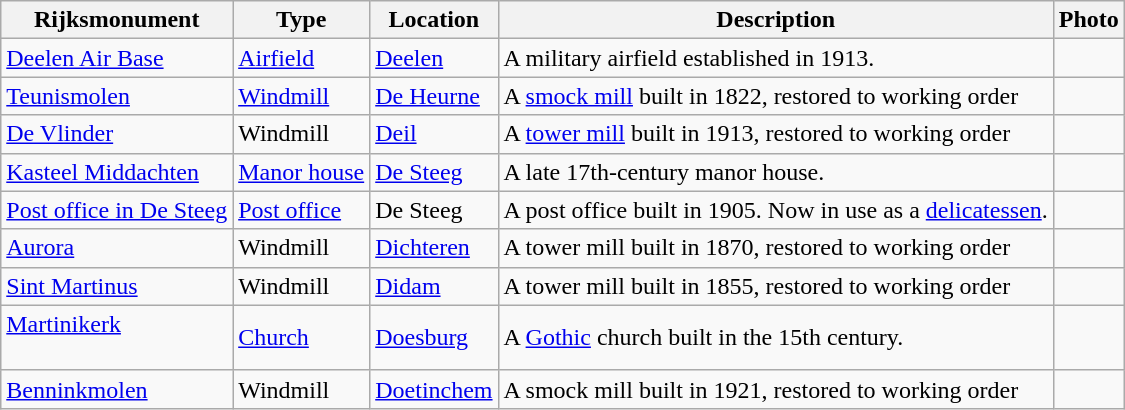<table class="wikitable">
<tr>
<th>Rijksmonument</th>
<th>Type</th>
<th>Location</th>
<th>Description</th>
<th>Photo</th>
</tr>
<tr>
<td><a href='#'>Deelen Air Base</a><br></td>
<td><a href='#'>Airfield</a></td>
<td><a href='#'>Deelen</a></td>
<td>A military airfield established in 1913.</td>
<td></td>
</tr>
<tr>
<td><a href='#'>Teunismolen</a><br></td>
<td><a href='#'>Windmill</a></td>
<td><a href='#'>De Heurne</a></td>
<td>A <a href='#'>smock mill</a> built in 1822, restored to working order</td>
<td></td>
</tr>
<tr>
<td><a href='#'>De Vlinder</a><br></td>
<td>Windmill</td>
<td><a href='#'>Deil</a></td>
<td>A <a href='#'>tower mill</a> built in 1913, restored to working order</td>
<td></td>
</tr>
<tr>
<td><a href='#'>Kasteel Middachten</a><br></td>
<td><a href='#'>Manor house</a></td>
<td><a href='#'>De Steeg</a></td>
<td>A late 17th-century manor house.</td>
<td></td>
</tr>
<tr>
<td><a href='#'>Post office in De Steeg</a><br></td>
<td><a href='#'>Post office</a></td>
<td>De Steeg</td>
<td>A post office built in 1905. Now in use as a <a href='#'>delicatessen</a>.</td>
<td></td>
</tr>
<tr>
<td><a href='#'>Aurora</a><br></td>
<td>Windmill</td>
<td><a href='#'>Dichteren</a></td>
<td>A tower mill built in 1870, restored to working order</td>
<td></td>
</tr>
<tr>
<td><a href='#'>Sint Martinus</a><br></td>
<td>Windmill</td>
<td><a href='#'>Didam</a></td>
<td>A tower mill built in 1855, restored to working order</td>
<td></td>
</tr>
<tr>
<td><a href='#'>Martinikerk</a><br><br></td>
<td><a href='#'>Church</a></td>
<td><a href='#'>Doesburg</a></td>
<td>A <a href='#'>Gothic</a> church built in the 15th century.</td>
<td></td>
</tr>
<tr>
<td><a href='#'>Benninkmolen</a><br></td>
<td>Windmill</td>
<td><a href='#'>Doetinchem</a></td>
<td>A smock mill built in 1921, restored to working order</td>
<td></td>
</tr>
</table>
